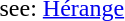<table>
<tr>
<td></td>
<td>see: <a href='#'>Hérange</a></td>
</tr>
</table>
